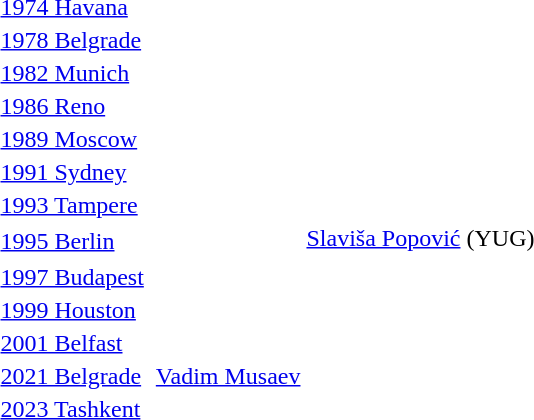<table>
<tr>
<td rowspan=2><a href='#'>1974 Havana</a></td>
<td rowspan=2></td>
<td rowspan=2></td>
<td></td>
</tr>
<tr>
<td></td>
</tr>
<tr>
<td rowspan=2><a href='#'>1978 Belgrade</a></td>
<td rowspan=2></td>
<td rowspan=2></td>
<td></td>
</tr>
<tr>
<td></td>
</tr>
<tr>
<td rowspan=2><a href='#'>1982 Munich</a></td>
<td rowspan=2></td>
<td rowspan=2></td>
<td></td>
</tr>
<tr>
<td></td>
</tr>
<tr>
<td rowspan=2><a href='#'>1986 Reno</a></td>
<td rowspan=2></td>
<td rowspan=2></td>
<td></td>
</tr>
<tr>
<td></td>
</tr>
<tr>
<td rowspan=2><a href='#'>1989 Moscow</a></td>
<td rowspan=2></td>
<td rowspan=2></td>
<td></td>
</tr>
<tr>
<td></td>
</tr>
<tr>
<td rowspan=2><a href='#'>1991 Sydney</a></td>
<td rowspan=2></td>
<td rowspan=2></td>
<td></td>
</tr>
<tr>
<td></td>
</tr>
<tr>
<td rowspan=2><a href='#'>1993 Tampere</a></td>
<td rowspan=2></td>
<td rowspan=2></td>
<td></td>
</tr>
<tr>
<td></td>
</tr>
<tr>
<td rowspan=2><a href='#'>1995 Berlin</a></td>
<td rowspan=2></td>
<td rowspan=2></td>
<td> <a href='#'>Slaviša Popović</a> (YUG)</td>
</tr>
<tr>
<td></td>
</tr>
<tr>
<td rowspan=2><a href='#'>1997 Budapest</a></td>
<td rowspan=2></td>
<td rowspan=2></td>
<td></td>
</tr>
<tr>
<td></td>
</tr>
<tr>
<td rowspan=2><a href='#'>1999 Houston</a></td>
<td rowspan=2></td>
<td rowspan=2></td>
<td></td>
</tr>
<tr>
<td></td>
</tr>
<tr>
<td rowspan=2><a href='#'>2001 Belfast</a></td>
<td rowspan=2></td>
<td rowspan=2></td>
<td></td>
</tr>
<tr>
<td></td>
</tr>
<tr>
<td rowspan=2><a href='#'>2021 Belgrade</a></td>
<td rowspan=2></td>
<td rowspan=2> <a href='#'>Vadim Musaev</a> </td>
<td></td>
</tr>
<tr>
<td></td>
</tr>
<tr>
<td rowspan=2><a href='#'>2023 Tashkent</a></td>
<td rowspan=2></td>
<td rowspan=2></td>
<td></td>
</tr>
<tr>
<td></td>
</tr>
</table>
